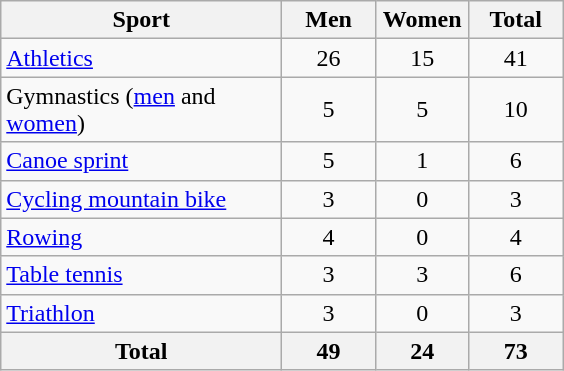<table class="wikitable sortable" style="text-align:center;">
<tr>
<th width=180>Sport</th>
<th width=55>Men</th>
<th width=55>Women</th>
<th width=55>Total</th>
</tr>
<tr>
<td align=left><a href='#'>Athletics</a></td>
<td>26</td>
<td>15</td>
<td>41</td>
</tr>
<tr>
<td align=left>Gymnastics (<a href='#'>men</a> and <a href='#'>women</a>)</td>
<td>5</td>
<td>5</td>
<td>10</td>
</tr>
<tr>
<td align=left><a href='#'>Canoe sprint</a></td>
<td>5</td>
<td>1</td>
<td>6</td>
</tr>
<tr>
<td align=left><a href='#'>Cycling mountain bike</a></td>
<td>3</td>
<td>0</td>
<td>3</td>
</tr>
<tr>
<td align=left><a href='#'>Rowing</a></td>
<td>4</td>
<td>0</td>
<td>4</td>
</tr>
<tr>
<td align=left><a href='#'>Table tennis</a></td>
<td>3</td>
<td>3</td>
<td>6</td>
</tr>
<tr>
<td align=left><a href='#'>Triathlon</a></td>
<td>3</td>
<td>0</td>
<td>3</td>
</tr>
<tr>
<th align=left>Total</th>
<th>49</th>
<th>24</th>
<th>73</th>
</tr>
</table>
